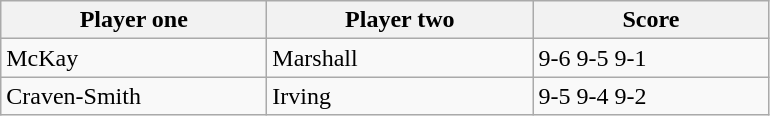<table class="wikitable">
<tr>
<th width=170>Player one</th>
<th width=170>Player two</th>
<th width=150>Score</th>
</tr>
<tr>
<td> McKay</td>
<td> Marshall</td>
<td>9-6 9-5 9-1</td>
</tr>
<tr>
<td> Craven-Smith</td>
<td> Irving</td>
<td>9-5 9-4 9-2</td>
</tr>
</table>
